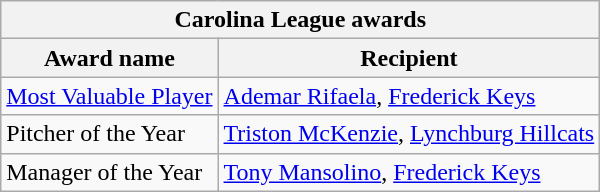<table class="wikitable">
<tr>
<th colspan="2">Carolina League awards</th>
</tr>
<tr>
<th>Award name</th>
<th>Recipient</th>
</tr>
<tr>
<td><a href='#'>Most Valuable Player</a></td>
<td><a href='#'>Ademar Rifaela</a>, <a href='#'>Frederick Keys</a></td>
</tr>
<tr>
<td>Pitcher of the Year</td>
<td><a href='#'>Triston McKenzie</a>, <a href='#'>Lynchburg Hillcats</a></td>
</tr>
<tr>
<td>Manager of the Year</td>
<td><a href='#'>Tony Mansolino</a>, <a href='#'>Frederick Keys</a></td>
</tr>
</table>
